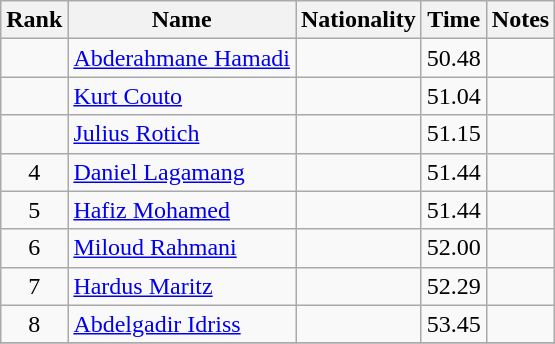<table class="wikitable sortable" style="text-align:center">
<tr>
<th>Rank</th>
<th>Name</th>
<th>Nationality</th>
<th>Time</th>
<th>Notes</th>
</tr>
<tr>
<td></td>
<td align=left><a href='#'>Abderahmane Hamadi</a></td>
<td align=left></td>
<td>50.48</td>
<td></td>
</tr>
<tr>
<td></td>
<td align=left><a href='#'>Kurt Couto</a></td>
<td align=left></td>
<td>51.04</td>
<td></td>
</tr>
<tr>
<td></td>
<td align=left><a href='#'>Julius Rotich</a></td>
<td align=left></td>
<td>51.15</td>
<td></td>
</tr>
<tr>
<td>4</td>
<td align=left><a href='#'>Daniel Lagamang</a></td>
<td align=left></td>
<td>51.44</td>
<td></td>
</tr>
<tr>
<td>5</td>
<td align=left><a href='#'>Hafiz Mohamed</a></td>
<td align=left></td>
<td>51.44</td>
<td></td>
</tr>
<tr>
<td>6</td>
<td align=left><a href='#'>Miloud Rahmani</a></td>
<td align=left></td>
<td>52.00</td>
<td></td>
</tr>
<tr>
<td>7</td>
<td align=left><a href='#'>Hardus Maritz</a></td>
<td align=left></td>
<td>52.29</td>
<td></td>
</tr>
<tr>
<td>8</td>
<td align=left><a href='#'>Abdelgadir Idriss</a></td>
<td align=left></td>
<td>53.45</td>
<td></td>
</tr>
<tr>
</tr>
</table>
